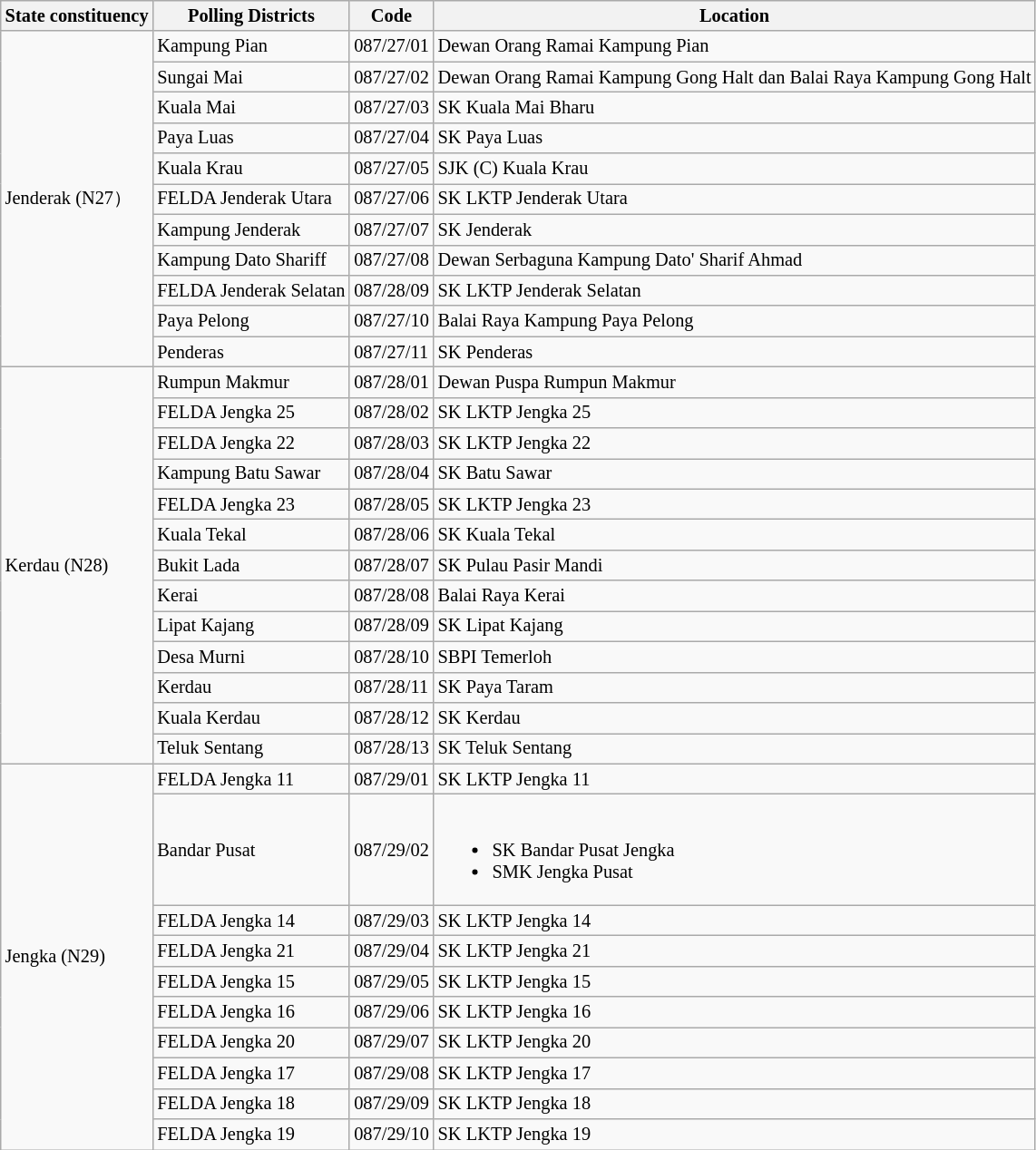<table class="wikitable sortable mw-collapsible" style="white-space:nowrap;font-size:85%">
<tr>
<th>State constituency</th>
<th>Polling Districts</th>
<th>Code</th>
<th>Location</th>
</tr>
<tr>
<td rowspan="11">Jenderak (N27）</td>
<td>Kampung Pian</td>
<td>087/27/01</td>
<td>Dewan Orang Ramai Kampung Pian</td>
</tr>
<tr>
<td>Sungai Mai</td>
<td>087/27/02</td>
<td>Dewan Orang Ramai Kampung Gong Halt dan Balai Raya Kampung Gong Halt</td>
</tr>
<tr>
<td>Kuala Mai</td>
<td>087/27/03</td>
<td>SK Kuala Mai Bharu</td>
</tr>
<tr>
<td>Paya Luas</td>
<td>087/27/04</td>
<td>SK Paya Luas</td>
</tr>
<tr>
<td>Kuala Krau</td>
<td>087/27/05</td>
<td>SJK (C) Kuala Krau</td>
</tr>
<tr>
<td>FELDA Jenderak Utara</td>
<td>087/27/06</td>
<td>SK LKTP Jenderak Utara</td>
</tr>
<tr>
<td>Kampung Jenderak</td>
<td>087/27/07</td>
<td>SK Jenderak</td>
</tr>
<tr>
<td>Kampung Dato Shariff</td>
<td>087/27/08</td>
<td>Dewan Serbaguna Kampung Dato' Sharif Ahmad</td>
</tr>
<tr>
<td>FELDA Jenderak Selatan</td>
<td>087/28/09</td>
<td>SK LKTP Jenderak Selatan</td>
</tr>
<tr>
<td>Paya Pelong</td>
<td>087/27/10</td>
<td>Balai Raya Kampung Paya Pelong</td>
</tr>
<tr>
<td>Penderas</td>
<td>087/27/11</td>
<td>SK Penderas</td>
</tr>
<tr>
<td rowspan="13">Kerdau (N28)</td>
<td>Rumpun Makmur</td>
<td>087/28/01</td>
<td>Dewan Puspa Rumpun Makmur</td>
</tr>
<tr>
<td>FELDA Jengka 25</td>
<td>087/28/02</td>
<td>SK LKTP Jengka 25</td>
</tr>
<tr>
<td>FELDA Jengka 22</td>
<td>087/28/03</td>
<td>SK LKTP Jengka 22</td>
</tr>
<tr>
<td>Kampung Batu Sawar</td>
<td>087/28/04</td>
<td>SK Batu Sawar</td>
</tr>
<tr>
<td>FELDA Jengka 23</td>
<td>087/28/05</td>
<td>SK LKTP Jengka 23</td>
</tr>
<tr>
<td>Kuala Tekal</td>
<td>087/28/06</td>
<td>SK Kuala Tekal</td>
</tr>
<tr>
<td>Bukit Lada</td>
<td>087/28/07</td>
<td>SK Pulau Pasir Mandi</td>
</tr>
<tr>
<td>Kerai</td>
<td>087/28/08</td>
<td>Balai Raya Kerai</td>
</tr>
<tr>
<td>Lipat Kajang</td>
<td>087/28/09</td>
<td>SK Lipat Kajang</td>
</tr>
<tr>
<td>Desa Murni</td>
<td>087/28/10</td>
<td>SBPI Temerloh</td>
</tr>
<tr>
<td>Kerdau</td>
<td>087/28/11</td>
<td>SK Paya Taram</td>
</tr>
<tr>
<td>Kuala Kerdau</td>
<td>087/28/12</td>
<td>SK Kerdau</td>
</tr>
<tr>
<td>Teluk Sentang</td>
<td>087/28/13</td>
<td>SK Teluk Sentang</td>
</tr>
<tr>
<td rowspan="10">Jengka (N29)</td>
<td>FELDA Jengka 11</td>
<td>087/29/01</td>
<td>SK LKTP Jengka 11</td>
</tr>
<tr>
<td>Bandar Pusat</td>
<td>087/29/02</td>
<td><br><ul><li>SK Bandar Pusat Jengka</li><li>SMK Jengka Pusat</li></ul></td>
</tr>
<tr>
<td>FELDA Jengka 14</td>
<td>087/29/03</td>
<td>SK LKTP Jengka 14</td>
</tr>
<tr>
<td>FELDA Jengka 21</td>
<td>087/29/04</td>
<td>SK LKTP Jengka 21</td>
</tr>
<tr>
<td>FELDA Jengka 15</td>
<td>087/29/05</td>
<td>SK LKTP Jengka 15</td>
</tr>
<tr>
<td>FELDA Jengka 16</td>
<td>087/29/06</td>
<td>SK LKTP Jengka 16</td>
</tr>
<tr>
<td>FELDA Jengka 20</td>
<td>087/29/07</td>
<td>SK LKTP Jengka 20</td>
</tr>
<tr>
<td>FELDA Jengka 17</td>
<td>087/29/08</td>
<td>SK LKTP Jengka 17</td>
</tr>
<tr>
<td>FELDA Jengka 18</td>
<td>087/29/09</td>
<td>SK LKTP Jengka 18</td>
</tr>
<tr>
<td>FELDA Jengka 19</td>
<td>087/29/10</td>
<td>SK LKTP Jengka 19</td>
</tr>
</table>
